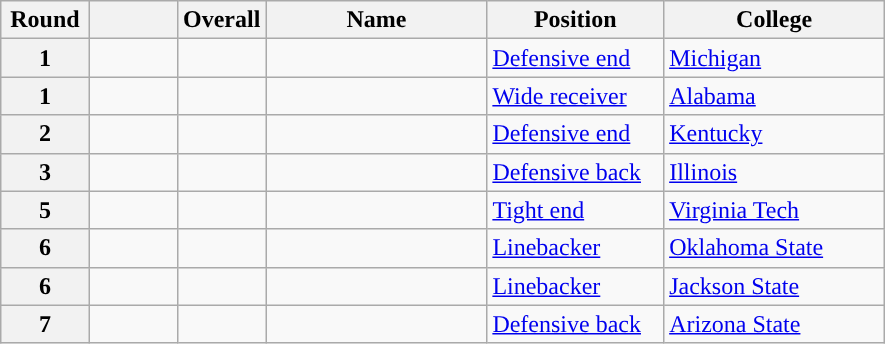<table class="wikitable sortable">
<tr>
<th scope="col" style="width: 10%;">Round</th>
<th scope="col" style="width: 10%;"></th>
<th scope="col" style="width: 10%;">Overall</th>
<th scope="col" style="width: 25%;">Name</th>
<th scope="col" style="width: 20%;">Position</th>
<th scope="col" style="width: 25%;">College</th>
</tr>
<tr>
<th scope="row">1</th>
<td></td>
<td></td>
<td></td>
<td><a href='#'>Defensive end</a></td>
<td><a href='#'>Michigan</a></td>
</tr>
<tr>
<th scope="row">1</th>
<td></td>
<td></td>
<td></td>
<td><a href='#'>Wide receiver</a></td>
<td><a href='#'>Alabama</a></td>
</tr>
<tr>
<th scope="row">2</th>
<td></td>
<td></td>
<td></td>
<td><a href='#'>Defensive end</a></td>
<td><a href='#'>Kentucky</a></td>
</tr>
<tr>
<th scope="row">3</th>
<td></td>
<td></td>
<td></td>
<td><a href='#'>Defensive back</a></td>
<td><a href='#'>Illinois</a></td>
</tr>
<tr>
<th scope="row">5</th>
<td></td>
<td></td>
<td></td>
<td><a href='#'>Tight end</a></td>
<td><a href='#'>Virginia Tech</a></td>
</tr>
<tr>
<th scope="row">6</th>
<td></td>
<td></td>
<td></td>
<td><a href='#'>Linebacker</a></td>
<td><a href='#'>Oklahoma State</a></td>
</tr>
<tr>
<th scope="row">6</th>
<td></td>
<td></td>
<td></td>
<td><a href='#'>Linebacker</a></td>
<td><a href='#'>Jackson State</a></td>
</tr>
<tr>
<th scope="row">7</th>
<td></td>
<td></td>
<td></td>
<td><a href='#'>Defensive back</a></td>
<td><a href='#'>Arizona State</a></td>
</tr>
</table>
